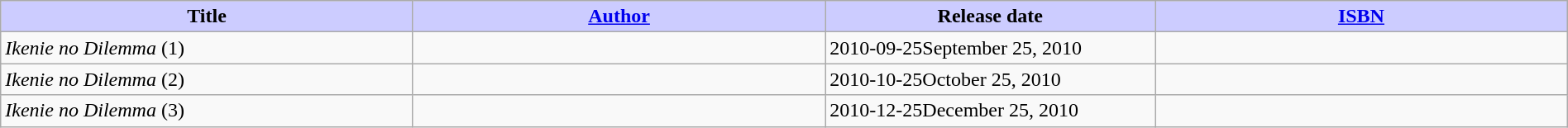<table class="wikitable" style="width: 100%;">
<tr>
<th width=25% style="background:#ccf;">Title</th>
<th width=25% style="background:#ccf;"><a href='#'>Author</a></th>
<th width=20% style="background:#ccf;">Release date</th>
<th width=25% style="background:#ccf;"><a href='#'>ISBN</a></th>
</tr>
<tr>
<td><em>Ikenie no Dilemma</em> (1)</td>
<td></td>
<td><span>2010-09-25</span>September 25, 2010</td>
<td></td>
</tr>
<tr>
<td><em>Ikenie no Dilemma</em> (2)</td>
<td></td>
<td><span>2010-10-25</span>October 25, 2010</td>
<td></td>
</tr>
<tr>
<td><em>Ikenie no Dilemma</em> (3)</td>
<td></td>
<td><span>2010-12-25</span>December 25, 2010</td>
<td></td>
</tr>
</table>
